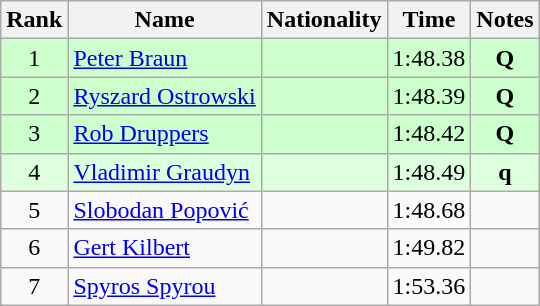<table class="wikitable sortable" style="text-align:center">
<tr>
<th>Rank</th>
<th>Name</th>
<th>Nationality</th>
<th>Time</th>
<th>Notes</th>
</tr>
<tr bgcolor=ccffcc>
<td>1</td>
<td align=left><a href='#'>Peter Braun</a></td>
<td align=left></td>
<td>1:48.38</td>
<td><strong>Q</strong></td>
</tr>
<tr bgcolor=ccffcc>
<td>2</td>
<td align=left><a href='#'>Ryszard Ostrowski</a></td>
<td align=left></td>
<td>1:48.39</td>
<td><strong>Q</strong></td>
</tr>
<tr bgcolor=ccffcc>
<td>3</td>
<td align=left><a href='#'>Rob Druppers</a></td>
<td align=left></td>
<td>1:48.42</td>
<td><strong>Q</strong></td>
</tr>
<tr bgcolor=ddffdd>
<td>4</td>
<td align=left><a href='#'>Vladimir Graudyn</a></td>
<td align=left></td>
<td>1:48.49</td>
<td><strong>q</strong></td>
</tr>
<tr>
<td>5</td>
<td align=left><a href='#'>Slobodan Popović</a></td>
<td align=left></td>
<td>1:48.68</td>
<td></td>
</tr>
<tr>
<td>6</td>
<td align=left><a href='#'>Gert Kilbert</a></td>
<td align=left></td>
<td>1:49.82</td>
<td></td>
</tr>
<tr>
<td>7</td>
<td align=left><a href='#'>Spyros Spyrou</a></td>
<td align=left></td>
<td>1:53.36</td>
<td></td>
</tr>
</table>
